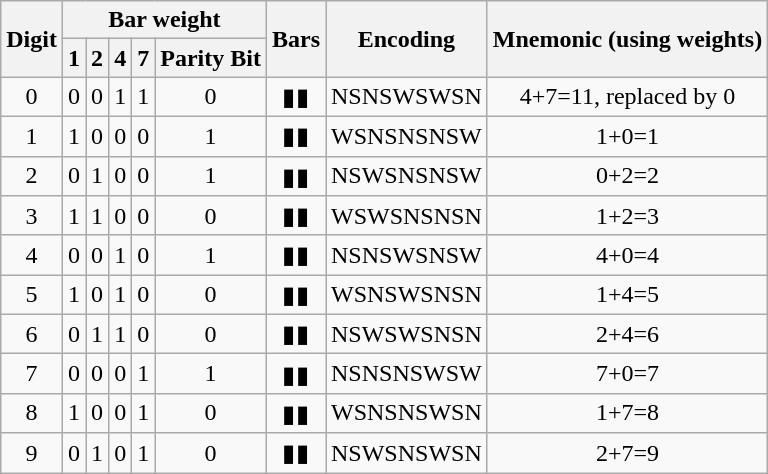<table class="wikitable" border="1" style="text-align:center">
<tr>
<th rowspan=2>Digit</th>
<th colspan=5 rowspan=1>Bar weight</th>
<th rowspan=2>Bars</th>
<th rowspan=2>Encoding</th>
<th rowspan=2>Mnemonic (using weights)</th>
</tr>
<tr>
<th>1</th>
<th>2</th>
<th>4</th>
<th>7</th>
<th>Parity Bit</th>
</tr>
<tr>
<td>0</td>
<td>0</td>
<td>0</td>
<td>1</td>
<td>1</td>
<td>0</td>
<td>▮▮</td>
<td>NSNSWSWSN</td>
<td>4+7=11, replaced by 0</td>
</tr>
<tr>
<td>1</td>
<td>1</td>
<td>0</td>
<td>0</td>
<td>0</td>
<td>1</td>
<td>▮▮</td>
<td>WSNSNSNSW</td>
<td>1+0=1</td>
</tr>
<tr>
<td>2</td>
<td>0</td>
<td>1</td>
<td>0</td>
<td>0</td>
<td>1</td>
<td>▮▮</td>
<td>NSWSNSNSW</td>
<td>0+2=2</td>
</tr>
<tr>
<td>3</td>
<td>1</td>
<td>1</td>
<td>0</td>
<td>0</td>
<td>0</td>
<td>▮▮</td>
<td>WSWSNSNSN</td>
<td>1+2=3</td>
</tr>
<tr>
<td>4</td>
<td>0</td>
<td>0</td>
<td>1</td>
<td>0</td>
<td>1</td>
<td>▮▮</td>
<td>NSNSWSNSW</td>
<td>4+0=4</td>
</tr>
<tr>
<td>5</td>
<td>1</td>
<td>0</td>
<td>1</td>
<td>0</td>
<td>0</td>
<td>▮▮</td>
<td>WSNSWSNSN</td>
<td>1+4=5</td>
</tr>
<tr>
<td>6</td>
<td>0</td>
<td>1</td>
<td>1</td>
<td>0</td>
<td>0</td>
<td>▮▮</td>
<td>NSWSWSNSN</td>
<td>2+4=6</td>
</tr>
<tr>
<td>7</td>
<td>0</td>
<td>0</td>
<td>0</td>
<td>1</td>
<td>1</td>
<td>▮▮</td>
<td>NSNSNSWSW</td>
<td>7+0=7</td>
</tr>
<tr>
<td>8</td>
<td>1</td>
<td>0</td>
<td>0</td>
<td>1</td>
<td>0</td>
<td>▮▮</td>
<td>WSNSNSWSN</td>
<td>1+7=8</td>
</tr>
<tr>
<td>9</td>
<td>0</td>
<td>1</td>
<td>0</td>
<td>1</td>
<td>0</td>
<td>▮▮</td>
<td>NSWSNSWSN</td>
<td>2+7=9</td>
</tr>
</table>
